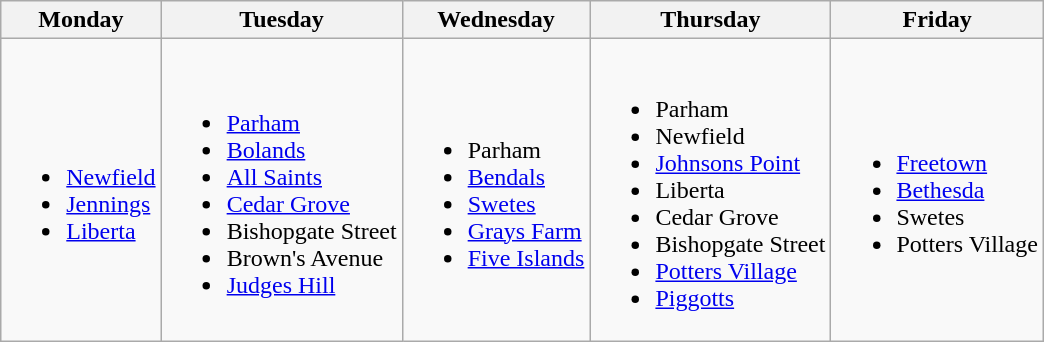<table class="wikitable">
<tr>
<th>Monday</th>
<th>Tuesday</th>
<th>Wednesday</th>
<th>Thursday</th>
<th>Friday</th>
</tr>
<tr>
<td><br><ul><li><a href='#'>Newfield</a></li><li><a href='#'>Jennings</a></li><li><a href='#'>Liberta</a></li></ul></td>
<td><br><ul><li><a href='#'>Parham</a></li><li><a href='#'>Bolands</a></li><li><a href='#'>All Saints</a></li><li><a href='#'>Cedar Grove</a></li><li>Bishopgate Street</li><li>Brown's Avenue</li><li><a href='#'>Judges Hill</a></li></ul></td>
<td><br><ul><li>Parham</li><li><a href='#'>Bendals</a></li><li><a href='#'>Swetes</a></li><li><a href='#'>Grays Farm</a></li><li><a href='#'>Five Islands</a></li></ul></td>
<td><br><ul><li>Parham</li><li>Newfield</li><li><a href='#'>Johnsons Point</a></li><li>Liberta</li><li>Cedar Grove</li><li>Bishopgate Street</li><li><a href='#'>Potters Village</a></li><li><a href='#'>Piggotts</a></li></ul></td>
<td><br><ul><li><a href='#'>Freetown</a></li><li><a href='#'>Bethesda</a></li><li>Swetes</li><li>Potters Village</li></ul></td>
</tr>
</table>
